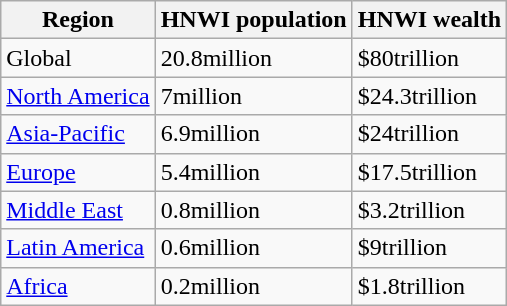<table class="wikitable">
<tr>
<th>Region</th>
<th>HNWI population</th>
<th>HNWI wealth</th>
</tr>
<tr>
<td>Global</td>
<td>20.8million</td>
<td>$80trillion</td>
</tr>
<tr>
<td><a href='#'>North America</a></td>
<td>7million</td>
<td>$24.3trillion</td>
</tr>
<tr>
<td><a href='#'>Asia-Pacific</a></td>
<td>6.9million</td>
<td>$24trillion</td>
</tr>
<tr>
<td><a href='#'>Europe</a></td>
<td>5.4million</td>
<td>$17.5trillion</td>
</tr>
<tr>
<td><a href='#'>Middle East</a></td>
<td>0.8million</td>
<td>$3.2trillion</td>
</tr>
<tr>
<td><a href='#'>Latin America</a></td>
<td>0.6million</td>
<td>$9trillion</td>
</tr>
<tr>
<td><a href='#'>Africa</a></td>
<td>0.2million</td>
<td>$1.8trillion</td>
</tr>
</table>
